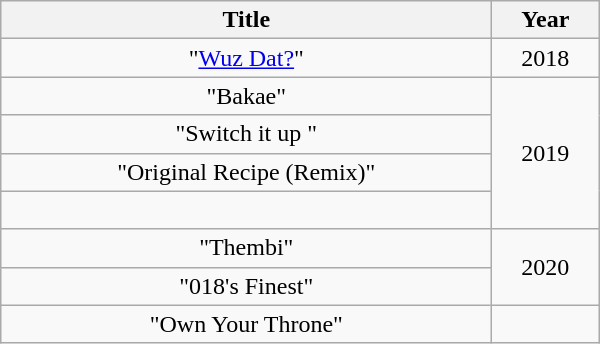<table class="wikitable plainrowheaders" style="text-align:center;" border="1">
<tr>
<th style="width:20em;">Title</th>
<th style="width:4em;">Year</th>
</tr>
<tr>
<td>"<a href='#'>Wuz Dat?</a>" <br> </td>
<td>2018</td>
</tr>
<tr>
<td>"Bakae"</td>
<td rowspan="4">2019</td>
</tr>
<tr>
<td>"Switch it up " <br> </td>
</tr>
<tr>
<td>"Original Recipe (Remix)" <br> </td>
</tr>
<tr>
<td> <br> </td>
</tr>
<tr>
<td>"Thembi" <br> </td>
<td rowspan="2">2020</td>
</tr>
<tr>
<td>"018's Finest" <br> </td>
</tr>
<tr>
<td>"Own Your Throne" <br></td>
</tr>
</table>
